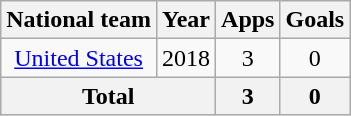<table class="wikitable" style="text-align:center">
<tr>
<th>National team</th>
<th>Year</th>
<th>Apps</th>
<th>Goals</th>
</tr>
<tr>
<td rowspan=1><a href='#'>United States</a></td>
<td>2018</td>
<td>3</td>
<td>0</td>
</tr>
<tr>
<th colspan="2">Total</th>
<th>3</th>
<th>0</th>
</tr>
</table>
